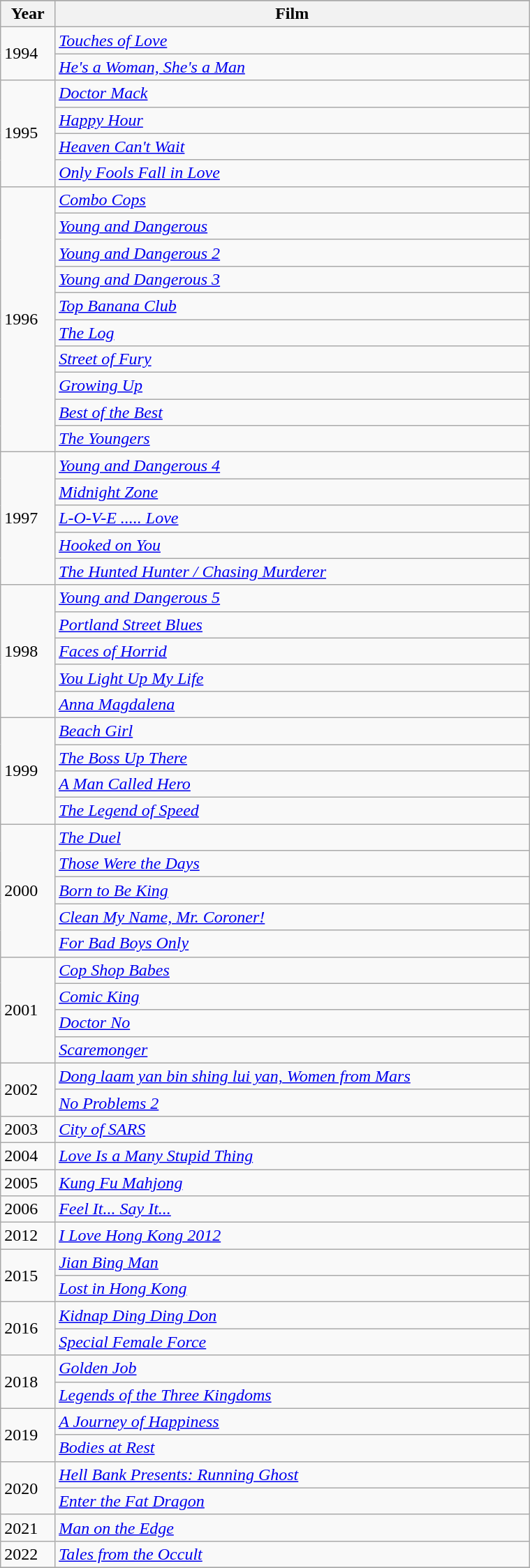<table class="wikitable" width="40%">
<tr style="background:#4d4c61; color:#76ee00" align="center">
</tr>
<tr>
<th>Year</th>
<th>Film</th>
</tr>
<tr>
<td rowspan=2>1994</td>
<td><em><a href='#'>Touches of Love</a></em></td>
</tr>
<tr>
<td><em><a href='#'>He's a Woman, She's a Man</a></em></td>
</tr>
<tr>
<td rowspan=4>1995</td>
<td><em><a href='#'>Doctor Mack</a></em></td>
</tr>
<tr>
<td><em><a href='#'>Happy Hour</a></em></td>
</tr>
<tr>
<td><em><a href='#'>Heaven Can't Wait</a></em></td>
</tr>
<tr>
<td><em><a href='#'>Only Fools Fall in Love</a></em></td>
</tr>
<tr>
<td rowspan=10>1996</td>
<td><em><a href='#'>Combo Cops</a></em></td>
</tr>
<tr>
<td><em><a href='#'>Young and Dangerous</a></em></td>
</tr>
<tr>
<td><em><a href='#'>Young and Dangerous 2</a></em></td>
</tr>
<tr>
<td><em><a href='#'>Young and Dangerous 3</a></em></td>
</tr>
<tr>
<td><em><a href='#'>Top Banana Club</a></em></td>
</tr>
<tr>
<td><em><a href='#'>The Log</a></em></td>
</tr>
<tr>
<td><em><a href='#'>Street of Fury</a></em></td>
</tr>
<tr>
<td><em><a href='#'>Growing Up</a></em></td>
</tr>
<tr>
<td><em><a href='#'>Best of the Best</a></em></td>
</tr>
<tr>
<td><em><a href='#'>The Youngers</a></em></td>
</tr>
<tr>
<td rowspan=5>1997</td>
<td><em><a href='#'>Young and Dangerous 4</a></em></td>
</tr>
<tr>
<td><em><a href='#'>Midnight Zone</a></em></td>
</tr>
<tr>
<td><em><a href='#'>L-O-V-E ..... Love</a></em></td>
</tr>
<tr>
<td><em><a href='#'>Hooked on You</a></em></td>
</tr>
<tr>
<td><em><a href='#'>The Hunted Hunter / Chasing Murderer</a></em></td>
</tr>
<tr>
<td rowspan=5>1998</td>
<td><em><a href='#'>Young and Dangerous 5</a></em></td>
</tr>
<tr>
<td><em><a href='#'>Portland Street Blues</a></em></td>
</tr>
<tr>
<td><em><a href='#'>Faces of Horrid</a></em></td>
</tr>
<tr>
<td><em><a href='#'>You Light Up My Life</a></em></td>
</tr>
<tr>
<td><em><a href='#'>Anna Magdalena</a></em></td>
</tr>
<tr>
<td rowspan=4>1999</td>
<td><em><a href='#'>Beach Girl</a></em></td>
</tr>
<tr>
<td><em><a href='#'>The Boss Up There</a></em></td>
</tr>
<tr>
<td><em><a href='#'>A Man Called Hero</a></em></td>
</tr>
<tr>
<td><em><a href='#'>The Legend of Speed</a></em></td>
</tr>
<tr>
<td rowspan=5>2000</td>
<td><em><a href='#'>The Duel</a></em></td>
</tr>
<tr>
<td><em><a href='#'>Those Were the Days</a></em></td>
</tr>
<tr>
<td><em><a href='#'>Born to Be King</a></em></td>
</tr>
<tr>
<td><em><a href='#'>Clean My Name, Mr. Coroner!</a></em></td>
</tr>
<tr>
<td><em><a href='#'>For Bad Boys Only</a></em></td>
</tr>
<tr>
<td rowspan=4>2001</td>
<td><em><a href='#'>Cop Shop Babes</a></em></td>
</tr>
<tr>
<td><em><a href='#'>Comic King</a></em></td>
</tr>
<tr>
<td><em><a href='#'>Doctor No</a></em></td>
</tr>
<tr>
<td><em><a href='#'>Scaremonger</a></em></td>
</tr>
<tr>
<td rowspan=2>2002</td>
<td><em><a href='#'>Dong laam yan bin shing lui yan, Women from Mars</a></em></td>
</tr>
<tr>
<td><em><a href='#'>No Problems 2</a></em></td>
</tr>
<tr>
<td>2003</td>
<td><em><a href='#'>City of SARS</a></em></td>
</tr>
<tr>
<td>2004</td>
<td><em><a href='#'>Love Is a Many Stupid Thing</a></em></td>
</tr>
<tr>
<td>2005</td>
<td><em><a href='#'>Kung Fu Mahjong</a></em></td>
</tr>
<tr>
<td>2006</td>
<td><em><a href='#'>Feel It... Say It...</a></em></td>
</tr>
<tr>
<td>2012</td>
<td><em><a href='#'>I Love Hong Kong 2012</a></em></td>
</tr>
<tr>
<td rowspan=2>2015</td>
<td><em><a href='#'>Jian Bing Man</a></em></td>
</tr>
<tr>
<td><em><a href='#'>Lost in Hong Kong</a></em></td>
</tr>
<tr>
<td rowspan=2>2016</td>
<td><em><a href='#'>Kidnap Ding Ding Don</a></em></td>
</tr>
<tr>
<td><em><a href='#'>Special Female Force</a></em></td>
</tr>
<tr>
<td rowspan=2>2018</td>
<td><em><a href='#'>Golden Job</a></em></td>
</tr>
<tr>
<td><em><a href='#'>Legends of the Three Kingdoms</a></em></td>
</tr>
<tr>
<td rowspan=2>2019</td>
<td><em><a href='#'>A Journey of Happiness</a></em></td>
</tr>
<tr>
<td><em><a href='#'>Bodies at Rest</a></em></td>
</tr>
<tr>
<td rowspan=2>2020</td>
<td><em><a href='#'>Hell Bank Presents: Running Ghost</a></em></td>
</tr>
<tr>
<td><em><a href='#'>Enter the Fat Dragon</a></em></td>
</tr>
<tr>
<td>2021</td>
<td><em><a href='#'>Man on the Edge</a></em></td>
</tr>
<tr>
<td>2022</td>
<td><em><a href='#'>Tales from the Occult</a></em></td>
</tr>
<tr>
</tr>
</table>
